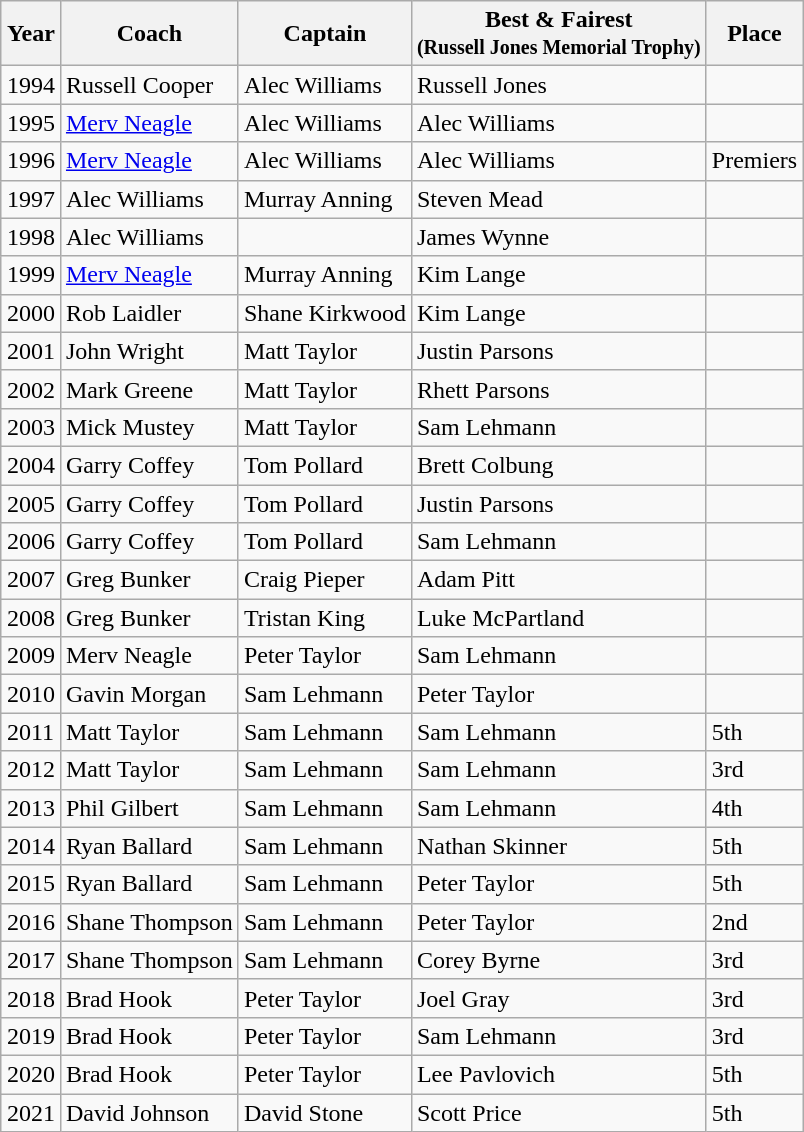<table class="wikitable sortable" style="margin:auto;">
<tr>
<th>Year</th>
<th>Coach</th>
<th>Captain</th>
<th>Best & Fairest<br><small>(Russell Jones Memorial Trophy)</small></th>
<th>Place</th>
</tr>
<tr>
<td>1994</td>
<td>Russell Cooper</td>
<td>Alec Williams</td>
<td>Russell Jones</td>
<td></td>
</tr>
<tr>
<td>1995</td>
<td><a href='#'>Merv Neagle</a></td>
<td>Alec Williams</td>
<td>Alec Williams</td>
<td></td>
</tr>
<tr>
<td>1996</td>
<td><a href='#'>Merv Neagle</a></td>
<td>Alec Williams</td>
<td>Alec Williams</td>
<td>Premiers</td>
</tr>
<tr>
<td>1997</td>
<td>Alec Williams</td>
<td>Murray Anning</td>
<td>Steven Mead</td>
<td></td>
</tr>
<tr>
<td>1998</td>
<td>Alec Williams</td>
<td></td>
<td>James Wynne</td>
<td></td>
</tr>
<tr>
<td>1999</td>
<td><a href='#'>Merv Neagle</a></td>
<td>Murray Anning</td>
<td>Kim Lange</td>
<td></td>
</tr>
<tr>
<td>2000</td>
<td>Rob Laidler</td>
<td>Shane Kirkwood</td>
<td>Kim Lange</td>
<td></td>
</tr>
<tr>
<td>2001</td>
<td>John Wright</td>
<td>Matt Taylor</td>
<td>Justin Parsons</td>
<td></td>
</tr>
<tr>
<td>2002</td>
<td>Mark Greene</td>
<td>Matt Taylor</td>
<td>Rhett Parsons</td>
<td></td>
</tr>
<tr>
<td>2003</td>
<td>Mick Mustey</td>
<td>Matt Taylor</td>
<td>Sam Lehmann</td>
<td></td>
</tr>
<tr>
<td>2004</td>
<td>Garry Coffey</td>
<td>Tom Pollard</td>
<td>Brett Colbung</td>
<td></td>
</tr>
<tr>
<td>2005</td>
<td>Garry Coffey</td>
<td>Tom Pollard</td>
<td>Justin Parsons</td>
<td></td>
</tr>
<tr>
<td>2006</td>
<td>Garry Coffey</td>
<td>Tom Pollard</td>
<td>Sam Lehmann</td>
<td></td>
</tr>
<tr>
<td>2007</td>
<td>Greg Bunker</td>
<td>Craig Pieper</td>
<td>Adam Pitt</td>
<td></td>
</tr>
<tr>
<td>2008</td>
<td>Greg Bunker</td>
<td>Tristan King</td>
<td>Luke McPartland</td>
<td></td>
</tr>
<tr>
<td>2009</td>
<td>Merv Neagle</td>
<td>Peter Taylor</td>
<td>Sam Lehmann</td>
<td></td>
</tr>
<tr>
<td>2010</td>
<td>Gavin Morgan</td>
<td>Sam Lehmann</td>
<td>Peter Taylor</td>
<td></td>
</tr>
<tr>
<td>2011</td>
<td>Matt Taylor</td>
<td>Sam Lehmann</td>
<td>Sam Lehmann</td>
<td>5th</td>
</tr>
<tr>
<td>2012</td>
<td>Matt Taylor</td>
<td>Sam Lehmann</td>
<td>Sam Lehmann</td>
<td>3rd</td>
</tr>
<tr>
<td>2013</td>
<td>Phil Gilbert</td>
<td>Sam Lehmann</td>
<td>Sam Lehmann</td>
<td>4th</td>
</tr>
<tr>
<td>2014</td>
<td>Ryan Ballard</td>
<td>Sam Lehmann</td>
<td>Nathan Skinner</td>
<td>5th</td>
</tr>
<tr>
<td>2015</td>
<td>Ryan Ballard</td>
<td>Sam Lehmann</td>
<td>Peter Taylor</td>
<td>5th</td>
</tr>
<tr>
<td>2016</td>
<td>Shane Thompson</td>
<td>Sam Lehmann</td>
<td>Peter Taylor</td>
<td>2nd</td>
</tr>
<tr>
<td>2017</td>
<td>Shane Thompson</td>
<td>Sam Lehmann</td>
<td>Corey Byrne</td>
<td>3rd</td>
</tr>
<tr>
<td>2018</td>
<td>Brad Hook</td>
<td>Peter Taylor</td>
<td>Joel Gray</td>
<td>3rd</td>
</tr>
<tr>
<td>2019</td>
<td>Brad Hook</td>
<td>Peter Taylor</td>
<td>Sam Lehmann</td>
<td>3rd</td>
</tr>
<tr>
<td>2020</td>
<td>Brad Hook</td>
<td>Peter Taylor</td>
<td>Lee Pavlovich</td>
<td>5th</td>
</tr>
<tr>
<td>2021</td>
<td>David Johnson</td>
<td>David Stone</td>
<td>Scott Price</td>
<td>5th</td>
</tr>
</table>
